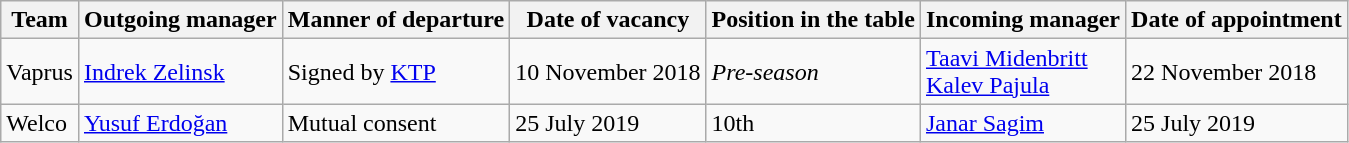<table class="wikitable">
<tr>
<th>Team</th>
<th>Outgoing manager</th>
<th>Manner of departure</th>
<th>Date of vacancy</th>
<th>Position in the table</th>
<th>Incoming manager</th>
<th>Date of appointment</th>
</tr>
<tr>
<td>Vaprus</td>
<td> <a href='#'>Indrek Zelinsk</a></td>
<td>Signed by <a href='#'>KTP</a></td>
<td>10 November 2018</td>
<td><em>Pre-season</em></td>
<td> <a href='#'>Taavi Midenbritt</a><br> <a href='#'>Kalev Pajula</a></td>
<td>22 November 2018</td>
</tr>
<tr>
<td>Welco</td>
<td> <a href='#'>Yusuf Erdoğan</a></td>
<td>Mutual consent</td>
<td>25 July 2019</td>
<td>10th</td>
<td> <a href='#'>Janar Sagim</a></td>
<td>25 July 2019</td>
</tr>
</table>
